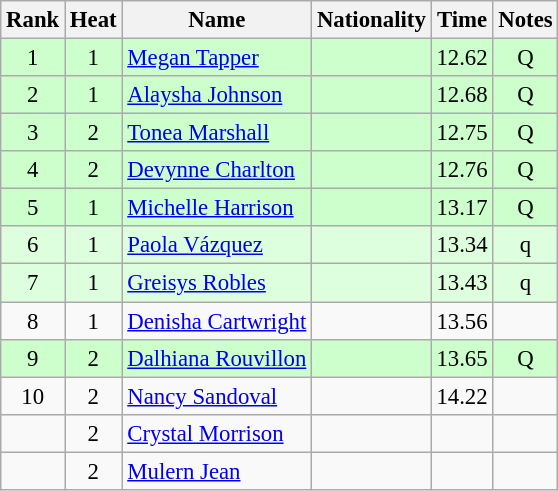<table class="wikitable sortable" style="text-align:center;font-size:95%">
<tr>
<th>Rank</th>
<th>Heat</th>
<th>Name</th>
<th>Nationality</th>
<th>Time</th>
<th>Notes</th>
</tr>
<tr bgcolor=ccffcc>
<td>1</td>
<td>1</td>
<td align=left><a href='#'>Megan Tapper</a></td>
<td align=left></td>
<td>12.62</td>
<td>Q</td>
</tr>
<tr bgcolor=ccffcc>
<td>2</td>
<td>1</td>
<td align=left><a href='#'>Alaysha Johnson</a></td>
<td align=left></td>
<td>12.68</td>
<td>Q</td>
</tr>
<tr bgcolor=ccffcc>
<td>3</td>
<td>2</td>
<td align=left><a href='#'>Tonea Marshall</a></td>
<td align=left></td>
<td>12.75</td>
<td>Q</td>
</tr>
<tr bgcolor=ccffcc>
<td>4</td>
<td>2</td>
<td align=left><a href='#'>Devynne Charlton</a></td>
<td align=left></td>
<td>12.76</td>
<td>Q</td>
</tr>
<tr bgcolor=ccffcc>
<td>5</td>
<td>1</td>
<td align=left><a href='#'>Michelle Harrison</a></td>
<td align=left></td>
<td>13.17</td>
<td>Q</td>
</tr>
<tr bgcolor=ddffdd>
<td>6</td>
<td>1</td>
<td align=left><a href='#'>Paola Vázquez</a></td>
<td align=left></td>
<td>13.34</td>
<td>q</td>
</tr>
<tr bgcolor=ddffdd>
<td>7</td>
<td>1</td>
<td align=left><a href='#'>Greisys Robles</a></td>
<td align=left></td>
<td>13.43</td>
<td>q</td>
</tr>
<tr>
<td>8</td>
<td>1</td>
<td align=left><a href='#'>Denisha Cartwright</a></td>
<td align=left></td>
<td>13.56</td>
<td></td>
</tr>
<tr bgcolor=ccffcc>
<td>9</td>
<td>2</td>
<td align=left><a href='#'>Dalhiana Rouvillon</a></td>
<td align=left></td>
<td>13.65</td>
<td>Q</td>
</tr>
<tr>
<td>10</td>
<td>2</td>
<td align=left><a href='#'>Nancy Sandoval</a></td>
<td align=left></td>
<td>14.22</td>
<td></td>
</tr>
<tr>
<td></td>
<td>2</td>
<td align=left><a href='#'>Crystal Morrison</a></td>
<td align=left></td>
<td></td>
<td></td>
</tr>
<tr>
<td></td>
<td>2</td>
<td align=left><a href='#'>Mulern Jean</a></td>
<td align=left></td>
<td></td>
<td></td>
</tr>
</table>
